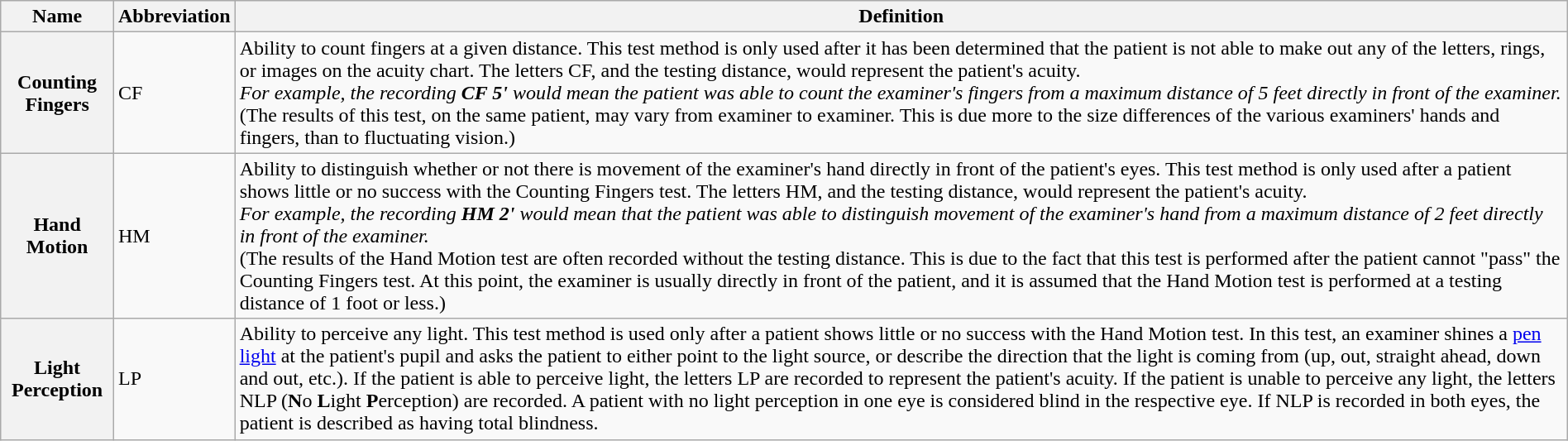<table class="wikitable floatleft" style="margin:auto;">
<tr>
<th>Name</th>
<th>Abbreviation</th>
<th>Definition</th>
</tr>
<tr>
<th>Counting Fingers</th>
<td>CF</td>
<td>Ability to count fingers at a given distance. This test method is only used after it has been determined that the patient is not able to make out any of the letters, rings, or images on the acuity chart. The letters CF, and the testing distance, would represent the patient's acuity.<br><em>For example, the recording <strong>CF 5'</strong> would mean the patient was able to count the examiner's fingers from a maximum distance of 5 feet directly in front of the examiner.</em><br>(The results of this test, on the same patient, may vary from examiner to examiner. This is due more to the size differences of the various examiners' hands and fingers, than to fluctuating vision.)</td>
</tr>
<tr>
<th>Hand Motion</th>
<td>HM</td>
<td>Ability to distinguish whether or not there is movement of the examiner's hand directly in front of the patient's eyes. This test method is only used after a patient shows little or no success with the Counting Fingers test. The letters HM, and the testing distance, would represent the patient's acuity.<br><em>For example, the recording <strong>HM 2'</strong> would mean that the patient was able to distinguish movement of the examiner's hand from a maximum distance of 2 feet directly in front of the examiner.</em><br>(The results of the Hand Motion test are often recorded without the testing distance. This is due to the fact that this test is performed after the patient cannot "pass" the Counting Fingers test. At this point, the examiner is usually directly in front of the patient, and it is assumed that the Hand Motion test is performed at a testing distance of 1 foot or less.)</td>
</tr>
<tr>
<th>Light Perception</th>
<td>LP</td>
<td>Ability to perceive any light. This test method is used only after a patient shows little or no success with the Hand Motion test. In this test, an examiner shines a <a href='#'>pen light</a> at the patient's pupil and asks the patient to either point to the light source, or describe the direction that the light is coming from (up, out, straight ahead, down and out, etc.). If the patient is able to perceive light, the letters LP are recorded to represent the patient's acuity. If the patient is unable to perceive any light, the letters NLP (<strong>N</strong>o <strong>L</strong>ight <strong>P</strong>erception) are recorded. A patient with no light perception in one eye is considered blind in the respective eye. If NLP is recorded in both eyes, the patient is described as having total blindness.</td>
</tr>
</table>
